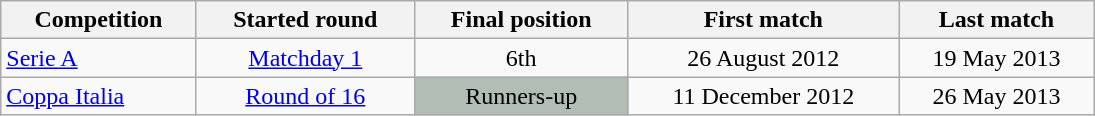<table class=wikitable style="text-align:center; width:730px">
<tr>
<th style=text-align:center; width:150px;>Competition</th>
<th style=text-align:center; width:100px;>Started round</th>
<th style=text-align:center; width:100px;>Final position</th>
<th style=text-align:center; width:150px;>First match</th>
<th style=text-align:center; width:140px;>Last match</th>
</tr>
<tr>
<td style=text-align:left;><a href='#'>Serie A</a></td>
<td><a href='#'>Matchday 1</a></td>
<td>6th</td>
<td>26 August 2012</td>
<td>19 May 2013</td>
</tr>
<tr>
<td style=text-align:left;><a href='#'>Coppa Italia</a></td>
<td><a href='#'>Round of 16</a></td>
<td style=background:#B2BEB5;>Runners-up</td>
<td>11 December 2012</td>
<td>26 May 2013</td>
</tr>
</table>
